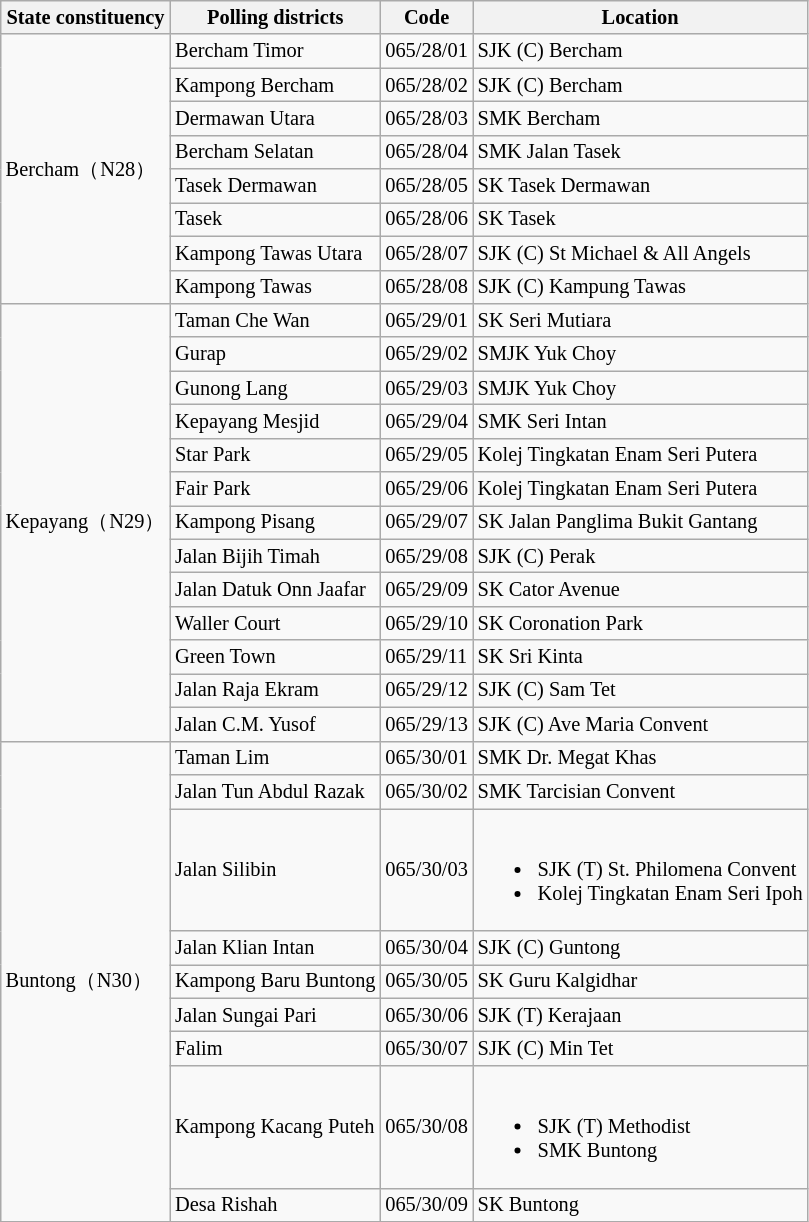<table class="wikitable sortable mw-collapsible" style="white-space:nowrap;font-size:85%">
<tr>
<th>State constituency</th>
<th>Polling districts</th>
<th>Code</th>
<th>Location</th>
</tr>
<tr>
<td rowspan="8">Bercham（N28）</td>
<td>Bercham Timor</td>
<td>065/28/01</td>
<td>SJK (C) Bercham</td>
</tr>
<tr>
<td>Kampong Bercham</td>
<td>065/28/02</td>
<td>SJK (C) Bercham</td>
</tr>
<tr>
<td>Dermawan Utara</td>
<td>065/28/03</td>
<td>SMK Bercham</td>
</tr>
<tr>
<td>Bercham Selatan</td>
<td>065/28/04</td>
<td>SMK Jalan Tasek</td>
</tr>
<tr>
<td>Tasek Dermawan</td>
<td>065/28/05</td>
<td>SK Tasek Dermawan</td>
</tr>
<tr>
<td>Tasek</td>
<td>065/28/06</td>
<td>SK Tasek</td>
</tr>
<tr>
<td>Kampong Tawas Utara</td>
<td>065/28/07</td>
<td>SJK (C) St Michael & All Angels</td>
</tr>
<tr>
<td>Kampong Tawas</td>
<td>065/28/08</td>
<td>SJK (C) Kampung Tawas</td>
</tr>
<tr>
<td rowspan="13">Kepayang（N29）</td>
<td>Taman Che Wan</td>
<td>065/29/01</td>
<td>SK Seri Mutiara</td>
</tr>
<tr>
<td>Gurap</td>
<td>065/29/02</td>
<td>SMJK Yuk Choy</td>
</tr>
<tr>
<td>Gunong Lang</td>
<td>065/29/03</td>
<td>SMJK Yuk Choy</td>
</tr>
<tr>
<td>Kepayang Mesjid</td>
<td>065/29/04</td>
<td>SMK Seri Intan</td>
</tr>
<tr>
<td>Star Park</td>
<td>065/29/05</td>
<td>Kolej Tingkatan Enam Seri Putera</td>
</tr>
<tr>
<td>Fair Park</td>
<td>065/29/06</td>
<td>Kolej Tingkatan Enam Seri Putera</td>
</tr>
<tr>
<td>Kampong Pisang</td>
<td>065/29/07</td>
<td>SK Jalan Panglima Bukit Gantang</td>
</tr>
<tr>
<td>Jalan Bijih Timah</td>
<td>065/29/08</td>
<td>SJK (C) Perak</td>
</tr>
<tr>
<td>Jalan Datuk Onn Jaafar</td>
<td>065/29/09</td>
<td>SK Cator Avenue</td>
</tr>
<tr>
<td>Waller Court</td>
<td>065/29/10</td>
<td>SK Coronation Park</td>
</tr>
<tr>
<td>Green Town</td>
<td>065/29/11</td>
<td>SK Sri Kinta</td>
</tr>
<tr>
<td>Jalan Raja Ekram</td>
<td>065/29/12</td>
<td>SJK (C) Sam Tet</td>
</tr>
<tr>
<td>Jalan C.M. Yusof</td>
<td>065/29/13</td>
<td>SJK (C) Ave Maria Convent</td>
</tr>
<tr>
<td rowspan="9">Buntong（N30）</td>
<td>Taman Lim</td>
<td>065/30/01</td>
<td>SMK Dr. Megat Khas</td>
</tr>
<tr>
<td>Jalan Tun Abdul Razak</td>
<td>065/30/02</td>
<td>SMK Tarcisian Convent</td>
</tr>
<tr>
<td>Jalan Silibin</td>
<td>065/30/03</td>
<td><br><ul><li>SJK (T) St. Philomena Convent</li><li>Kolej Tingkatan Enam Seri Ipoh</li></ul></td>
</tr>
<tr>
<td>Jalan Klian Intan</td>
<td>065/30/04</td>
<td>SJK (C) Guntong</td>
</tr>
<tr>
<td>Kampong Baru Buntong</td>
<td>065/30/05</td>
<td>SK Guru Kalgidhar</td>
</tr>
<tr>
<td>Jalan Sungai Pari</td>
<td>065/30/06</td>
<td>SJK (T) Kerajaan</td>
</tr>
<tr>
<td>Falim</td>
<td>065/30/07</td>
<td>SJK (C) Min Tet</td>
</tr>
<tr>
<td>Kampong Kacang Puteh</td>
<td>065/30/08</td>
<td><br><ul><li>SJK (T) Methodist</li><li>SMK Buntong</li></ul></td>
</tr>
<tr>
<td>Desa Rishah</td>
<td>065/30/09</td>
<td>SK Buntong</td>
</tr>
</table>
